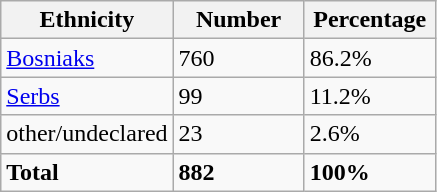<table class="wikitable">
<tr>
<th width="100px">Ethnicity</th>
<th width="80px">Number</th>
<th width="80px">Percentage</th>
</tr>
<tr>
<td><a href='#'>Bosniaks</a></td>
<td>760</td>
<td>86.2%</td>
</tr>
<tr>
<td><a href='#'>Serbs</a></td>
<td>99</td>
<td>11.2%</td>
</tr>
<tr>
<td>other/undeclared</td>
<td>23</td>
<td>2.6%</td>
</tr>
<tr>
<td><strong>Total</strong></td>
<td><strong>882</strong></td>
<td><strong>100%</strong></td>
</tr>
</table>
